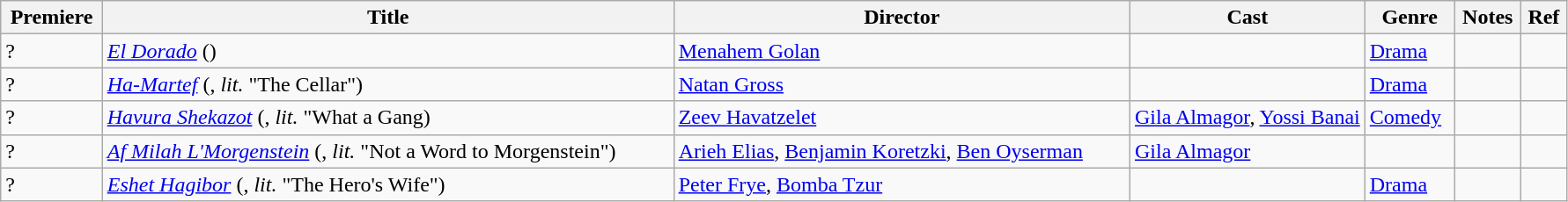<table class="wikitable">
<tr>
<th>Premiere</th>
<th>Title</th>
<th>Director</th>
<th width=15%>Cast</th>
<th>Genre</th>
<th>Notes</th>
<th>Ref</th>
</tr>
<tr>
<td>?</td>
<td><em><a href='#'>El Dorado</a></em> ()</td>
<td><a href='#'>Menahem Golan</a></td>
<td></td>
<td><a href='#'>Drama</a></td>
<td></td>
<td></td>
</tr>
<tr>
<td>?</td>
<td><em><a href='#'>Ha-Martef</a></em> (, <em>lit.</em> "The Cellar")</td>
<td><a href='#'>Natan Gross</a></td>
<td></td>
<td><a href='#'>Drama</a></td>
<td></td>
<td></td>
</tr>
<tr>
<td>?</td>
<td><em><a href='#'>Havura Shekazot</a></em> (, <em>lit.</em> "What a Gang)</td>
<td><a href='#'>Zeev Havatzelet</a></td>
<td><a href='#'>Gila Almagor</a>, <a href='#'>Yossi Banai</a></td>
<td><a href='#'>Comedy</a></td>
<td></td>
<td></td>
</tr>
<tr>
<td>?</td>
<td><em><a href='#'>Af Milah L'Morgenstein</a></em> (, <em>lit.</em> "Not a Word to Morgenstein")</td>
<td><a href='#'>Arieh Elias</a>, <a href='#'>Benjamin Koretzki</a>, <a href='#'>Ben Oyserman</a></td>
<td><a href='#'>Gila Almagor</a></td>
<td></td>
<td></td>
<td></td>
</tr>
<tr>
<td>?</td>
<td><em><a href='#'>Eshet Hagibor</a></em> (, <em>lit.</em> "The Hero's Wife")</td>
<td><a href='#'>Peter Frye</a>, <a href='#'>Bomba Tzur</a></td>
<td></td>
<td><a href='#'>Drama</a></td>
<td></td>
<td></td>
</tr>
</table>
